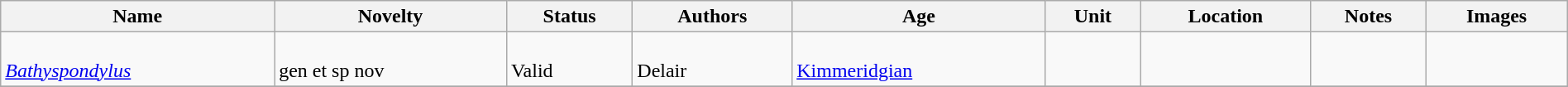<table class="wikitable sortable" align="center" width="100%">
<tr>
<th>Name</th>
<th>Novelty</th>
<th>Status</th>
<th>Authors</th>
<th>Age</th>
<th>Unit</th>
<th>Location</th>
<th>Notes</th>
<th>Images</th>
</tr>
<tr>
<td><br><em><a href='#'>Bathyspondylus</a></em></td>
<td><br>gen et sp nov</td>
<td><br>Valid</td>
<td><br>Delair</td>
<td><br><a href='#'>Kimmeridgian</a></td>
<td></td>
<td><br></td>
<td></td>
<td></td>
</tr>
<tr>
</tr>
</table>
